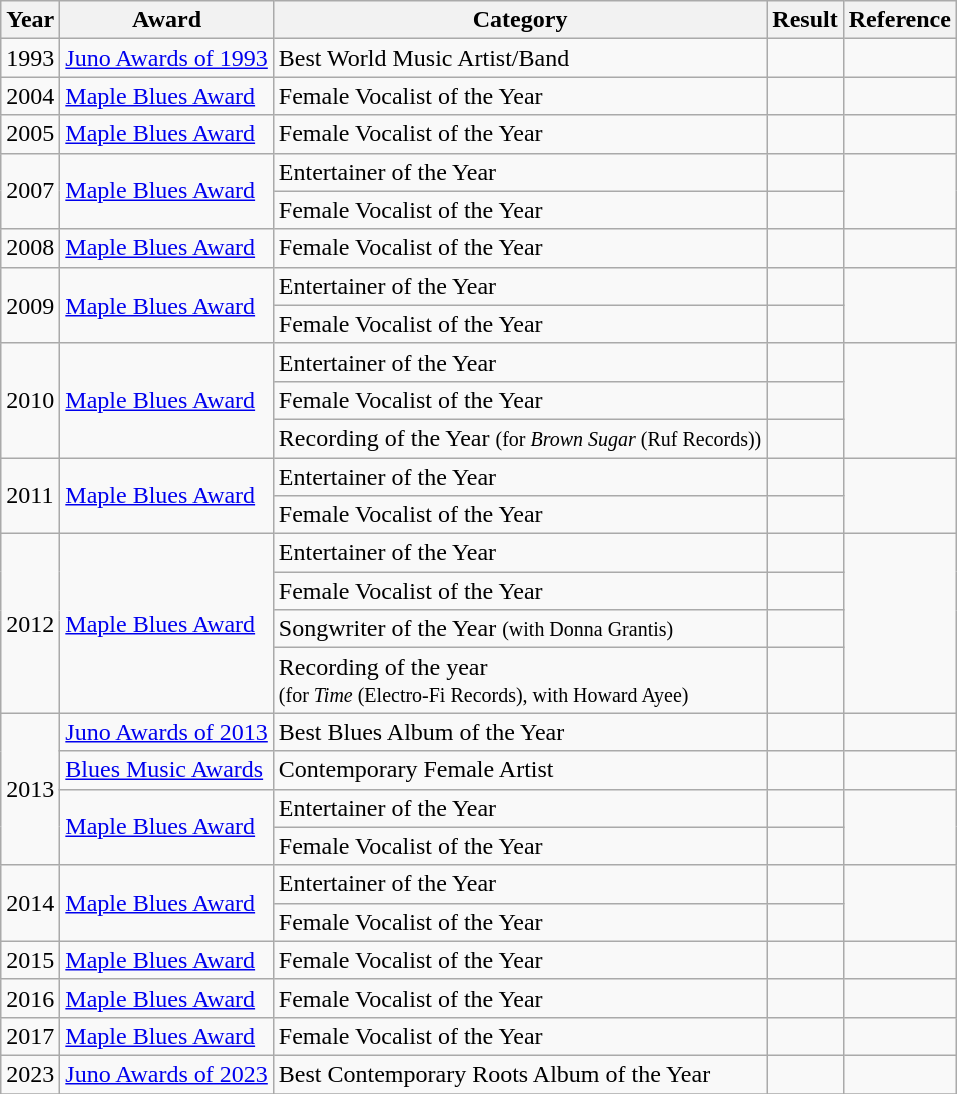<table class="wikitable">
<tr>
<th>Year</th>
<th>Award</th>
<th>Category</th>
<th>Result</th>
<th>Reference</th>
</tr>
<tr>
<td>1993</td>
<td><a href='#'>Juno Awards of 1993</a></td>
<td>Best World Music Artist/Band</td>
<td></td>
<td style="text-align:center;"></td>
</tr>
<tr>
<td>2004</td>
<td><a href='#'>Maple Blues Award</a></td>
<td>Female Vocalist of the Year</td>
<td></td>
<td style="text-align:center;"></td>
</tr>
<tr>
<td>2005</td>
<td><a href='#'>Maple Blues Award</a></td>
<td>Female Vocalist of the Year</td>
<td></td>
<td style="text-align:center;"></td>
</tr>
<tr>
<td rowspan="2">2007</td>
<td rowspan="2"><a href='#'>Maple Blues Award</a></td>
<td>Entertainer of the Year</td>
<td></td>
<td rowspan="2" style="text-align:center;"></td>
</tr>
<tr>
<td>Female Vocalist of the Year</td>
<td></td>
</tr>
<tr>
<td>2008</td>
<td><a href='#'>Maple Blues Award</a></td>
<td>Female Vocalist of the Year</td>
<td></td>
<td style="text-align:center;"></td>
</tr>
<tr>
<td rowspan="2">2009</td>
<td rowspan="2"><a href='#'>Maple Blues Award</a></td>
<td>Entertainer of the Year</td>
<td></td>
<td rowspan="2" style="text-align:center;"></td>
</tr>
<tr>
<td>Female Vocalist of the Year</td>
<td></td>
</tr>
<tr>
<td rowspan="3">2010</td>
<td rowspan="3"><a href='#'>Maple Blues Award</a></td>
<td>Entertainer of the Year</td>
<td></td>
<td rowspan="3" style="text-align:center;"></td>
</tr>
<tr>
<td>Female Vocalist of the Year</td>
<td></td>
</tr>
<tr>
<td>Recording of the Year <small>(for <em>Brown Sugar</em> (Ruf Records))</small></td>
<td></td>
</tr>
<tr>
<td rowspan="2">2011</td>
<td rowspan="2"><a href='#'>Maple Blues Award</a></td>
<td>Entertainer of the Year</td>
<td></td>
<td rowspan="2" style="text-align:center;"></td>
</tr>
<tr>
<td>Female Vocalist of the Year</td>
<td></td>
</tr>
<tr>
<td rowspan="4">2012</td>
<td rowspan="4"><a href='#'>Maple Blues Award</a></td>
<td>Entertainer of the Year</td>
<td></td>
<td rowspan="4" style="text-align:center;"></td>
</tr>
<tr>
<td>Female Vocalist of the Year</td>
<td></td>
</tr>
<tr>
<td>Songwriter of the Year <small>(with Donna Grantis)</small></td>
<td></td>
</tr>
<tr>
<td>Recording of the year<br><small>(for <em>Time</em> (Electro-Fi Records), with Howard Ayee)</small></td>
<td></td>
</tr>
<tr>
<td rowspan="4">2013</td>
<td><a href='#'>Juno Awards of 2013</a></td>
<td>Best Blues Album of the Year</td>
<td></td>
<td style="text-align:center;"></td>
</tr>
<tr>
<td><a href='#'>Blues Music Awards</a></td>
<td>Contemporary Female Artist</td>
<td></td>
<td style="text-align:center;"></td>
</tr>
<tr>
<td rowspan="2"><a href='#'>Maple Blues Award</a></td>
<td>Entertainer of the Year</td>
<td></td>
<td rowspan="2" style="text-align:center;"></td>
</tr>
<tr>
<td>Female Vocalist of the Year</td>
<td></td>
</tr>
<tr>
<td rowspan="2">2014</td>
<td rowspan="2"><a href='#'>Maple Blues Award</a></td>
<td>Entertainer of the Year</td>
<td></td>
<td rowspan="2" style="text-align:center;"></td>
</tr>
<tr>
<td>Female Vocalist of the Year</td>
<td></td>
</tr>
<tr>
<td>2015</td>
<td><a href='#'>Maple Blues Award</a></td>
<td>Female Vocalist of the Year</td>
<td></td>
<td style="text-align:center;"></td>
</tr>
<tr>
<td>2016</td>
<td><a href='#'>Maple Blues Award</a></td>
<td>Female Vocalist of the Year</td>
<td></td>
<td style="text-align:center;"></td>
</tr>
<tr>
<td>2017</td>
<td><a href='#'>Maple Blues Award</a></td>
<td>Female Vocalist of the Year</td>
<td></td>
<td style="text-align:center;"></td>
</tr>
<tr>
<td>2023</td>
<td><a href='#'>Juno Awards of 2023</a></td>
<td>Best Contemporary Roots Album of the Year</td>
<td></td>
<td style="text-align:center;"></td>
</tr>
<tr>
</tr>
</table>
